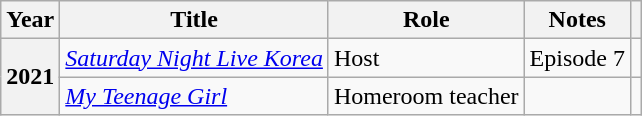<table class="wikitable sortable plainrowheaders">
<tr>
<th scope="col">Year</th>
<th scope="col">Title</th>
<th scope="col">Role</th>
<th scope="col">Notes</th>
<th scope="col" class="unsortable"></th>
</tr>
<tr>
<th scope="row" rowspan=2>2021</th>
<td><em><a href='#'>Saturday Night Live Korea</a></em></td>
<td>Host</td>
<td>Episode 7</td>
<td></td>
</tr>
<tr>
<td><em><a href='#'>My Teenage Girl</a></em></td>
<td>Homeroom teacher</td>
<td></td>
<td></td>
</tr>
</table>
